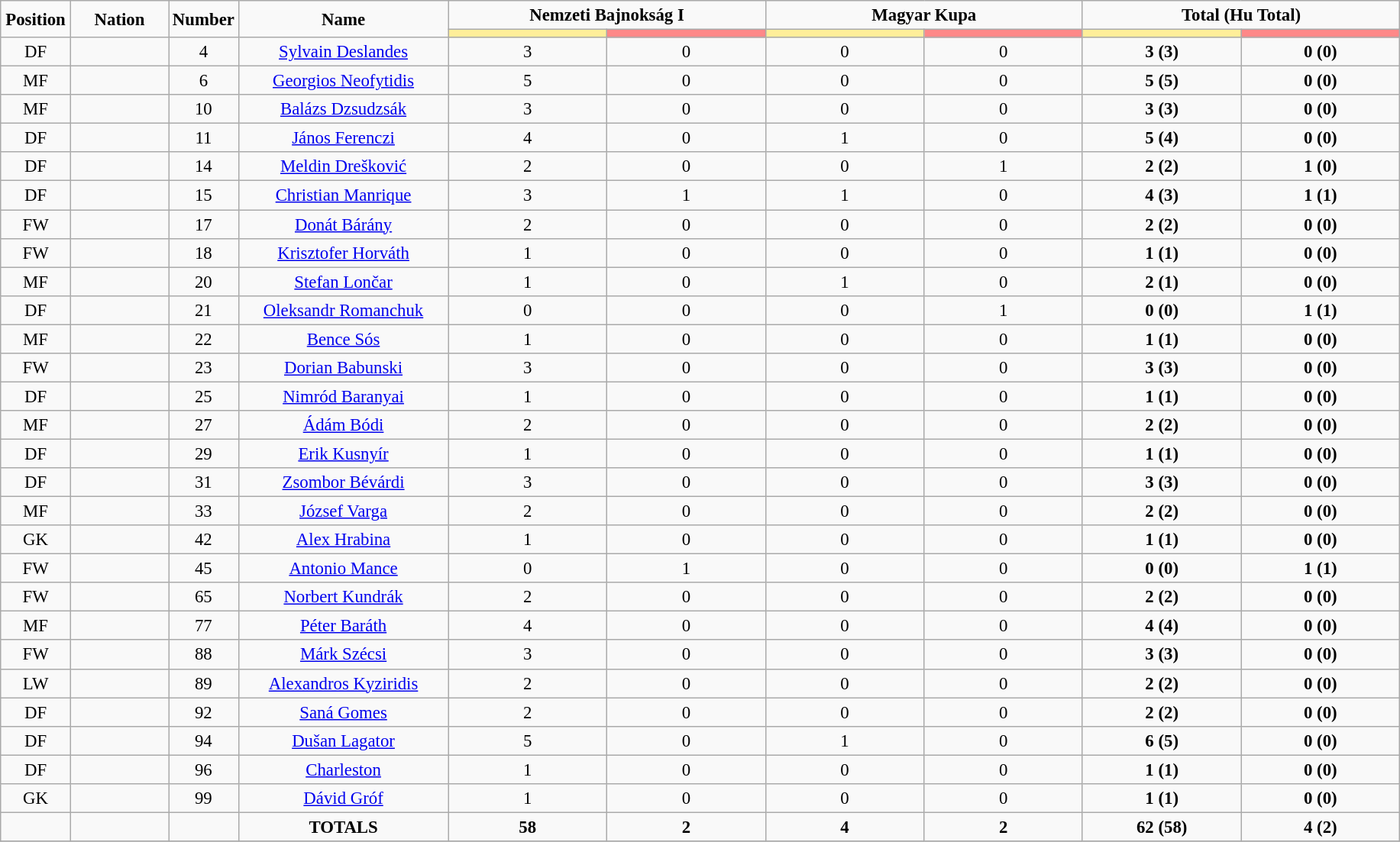<table class="wikitable" style="font-size: 95%; text-align: center;">
<tr>
<td rowspan="2" width="5%" align="center"><strong>Position</strong></td>
<td rowspan="2" width="7%" align="center"><strong>Nation</strong></td>
<td rowspan="2" width="5%" align="center"><strong>Number</strong></td>
<td rowspan="2" width="15%" align="center"><strong>Name</strong></td>
<td colspan="2" align="center"><strong>Nemzeti Bajnokság I</strong></td>
<td colspan="2" align="center"><strong>Magyar Kupa</strong></td>
<td colspan="2" align="center"><strong>Total (Hu Total)</strong></td>
</tr>
<tr>
<th width=60 style="background: #FFEE99"></th>
<th width=60 style="background: #FF8888"></th>
<th width=60 style="background: #FFEE99"></th>
<th width=60 style="background: #FF8888"></th>
<th width=60 style="background: #FFEE99"></th>
<th width=60 style="background: #FF8888"></th>
</tr>
<tr>
<td>DF</td>
<td></td>
<td>4</td>
<td><a href='#'>Sylvain Deslandes</a></td>
<td>3</td>
<td>0</td>
<td>0</td>
<td>0</td>
<td><strong>3 (3)</strong></td>
<td><strong>0 (0)</strong></td>
</tr>
<tr>
<td>MF</td>
<td></td>
<td>6</td>
<td><a href='#'>Georgios Neofytidis</a></td>
<td>5</td>
<td>0</td>
<td>0</td>
<td>0</td>
<td><strong>5 (5)</strong></td>
<td><strong>0 (0)</strong></td>
</tr>
<tr>
<td>MF</td>
<td></td>
<td>10</td>
<td><a href='#'>Balázs Dzsudzsák</a></td>
<td>3</td>
<td>0</td>
<td>0</td>
<td>0</td>
<td><strong>3 (3)</strong></td>
<td><strong>0 (0)</strong></td>
</tr>
<tr>
<td>DF</td>
<td></td>
<td>11</td>
<td><a href='#'>János Ferenczi</a></td>
<td>4</td>
<td>0</td>
<td>1</td>
<td>0</td>
<td><strong>5 (4)</strong></td>
<td><strong>0 (0)</strong></td>
</tr>
<tr>
<td>DF</td>
<td></td>
<td>14</td>
<td><a href='#'>Meldin Drešković</a></td>
<td>2</td>
<td>0</td>
<td>0</td>
<td>1</td>
<td><strong>2 (2)</strong></td>
<td><strong>1 (0)</strong></td>
</tr>
<tr>
<td>DF</td>
<td></td>
<td>15</td>
<td><a href='#'>Christian Manrique</a></td>
<td>3</td>
<td>1</td>
<td>1</td>
<td>0</td>
<td><strong>4 (3)</strong></td>
<td><strong>1 (1)</strong></td>
</tr>
<tr>
<td>FW</td>
<td></td>
<td>17</td>
<td><a href='#'>Donát Bárány</a></td>
<td>2</td>
<td>0</td>
<td>0</td>
<td>0</td>
<td><strong>2 (2)</strong></td>
<td><strong>0 (0)</strong></td>
</tr>
<tr>
<td>FW</td>
<td></td>
<td>18</td>
<td><a href='#'>Krisztofer Horváth</a></td>
<td>1</td>
<td>0</td>
<td>0</td>
<td>0</td>
<td><strong>1 (1)</strong></td>
<td><strong>0 (0)</strong></td>
</tr>
<tr>
<td>MF</td>
<td></td>
<td>20</td>
<td><a href='#'>Stefan Lončar</a></td>
<td>1</td>
<td>0</td>
<td>1</td>
<td>0</td>
<td><strong>2 (1)</strong></td>
<td><strong>0 (0)</strong></td>
</tr>
<tr>
<td>DF</td>
<td></td>
<td>21</td>
<td><a href='#'>Oleksandr Romanchuk</a></td>
<td>0</td>
<td>0</td>
<td>0</td>
<td>1</td>
<td><strong>0 (0)</strong></td>
<td><strong>1 (1)</strong></td>
</tr>
<tr>
<td>MF</td>
<td></td>
<td>22</td>
<td><a href='#'>Bence Sós</a></td>
<td>1</td>
<td>0</td>
<td>0</td>
<td>0</td>
<td><strong>1 (1)</strong></td>
<td><strong>0 (0)</strong></td>
</tr>
<tr>
<td>FW</td>
<td></td>
<td>23</td>
<td><a href='#'>Dorian Babunski</a></td>
<td>3</td>
<td>0</td>
<td>0</td>
<td>0</td>
<td><strong>3 (3)</strong></td>
<td><strong>0 (0)</strong></td>
</tr>
<tr>
<td>DF</td>
<td></td>
<td>25</td>
<td><a href='#'>Nimród Baranyai</a></td>
<td>1</td>
<td>0</td>
<td>0</td>
<td>0</td>
<td><strong>1 (1)</strong></td>
<td><strong>0 (0)</strong></td>
</tr>
<tr>
<td>MF</td>
<td></td>
<td>27</td>
<td><a href='#'>Ádám Bódi</a></td>
<td>2</td>
<td>0</td>
<td>0</td>
<td>0</td>
<td><strong>2 (2)</strong></td>
<td><strong>0 (0)</strong></td>
</tr>
<tr>
<td>DF</td>
<td></td>
<td>29</td>
<td><a href='#'>Erik Kusnyír</a></td>
<td>1</td>
<td>0</td>
<td>0</td>
<td>0</td>
<td><strong>1 (1)</strong></td>
<td><strong>0 (0)</strong></td>
</tr>
<tr>
<td>DF</td>
<td></td>
<td>31</td>
<td><a href='#'>Zsombor Bévárdi</a></td>
<td>3</td>
<td>0</td>
<td>0</td>
<td>0</td>
<td><strong>3 (3)</strong></td>
<td><strong>0 (0)</strong></td>
</tr>
<tr>
<td>MF</td>
<td></td>
<td>33</td>
<td><a href='#'>József Varga</a></td>
<td>2</td>
<td>0</td>
<td>0</td>
<td>0</td>
<td><strong>2 (2)</strong></td>
<td><strong>0 (0)</strong></td>
</tr>
<tr>
<td>GK</td>
<td></td>
<td>42</td>
<td><a href='#'>Alex Hrabina</a></td>
<td>1</td>
<td>0</td>
<td>0</td>
<td>0</td>
<td><strong>1 (1)</strong></td>
<td><strong>0 (0)</strong></td>
</tr>
<tr>
<td>FW</td>
<td></td>
<td>45</td>
<td><a href='#'>Antonio Mance</a></td>
<td>0</td>
<td>1</td>
<td>0</td>
<td>0</td>
<td><strong>0 (0)</strong></td>
<td><strong>1 (1)</strong></td>
</tr>
<tr>
<td>FW</td>
<td></td>
<td>65</td>
<td><a href='#'>Norbert Kundrák</a></td>
<td>2</td>
<td>0</td>
<td>0</td>
<td>0</td>
<td><strong>2 (2)</strong></td>
<td><strong>0 (0)</strong></td>
</tr>
<tr>
<td>MF</td>
<td></td>
<td>77</td>
<td><a href='#'>Péter Baráth</a></td>
<td>4</td>
<td>0</td>
<td>0</td>
<td>0</td>
<td><strong>4 (4)</strong></td>
<td><strong>0 (0)</strong></td>
</tr>
<tr>
<td>FW</td>
<td></td>
<td>88</td>
<td><a href='#'>Márk Szécsi</a></td>
<td>3</td>
<td>0</td>
<td>0</td>
<td>0</td>
<td><strong>3 (3)</strong></td>
<td><strong>0 (0)</strong></td>
</tr>
<tr>
<td>LW</td>
<td></td>
<td>89</td>
<td><a href='#'>Alexandros Kyziridis</a></td>
<td>2</td>
<td>0</td>
<td>0</td>
<td>0</td>
<td><strong>2 (2)</strong></td>
<td><strong>0 (0)</strong></td>
</tr>
<tr>
<td>DF</td>
<td></td>
<td>92</td>
<td><a href='#'>Saná Gomes</a></td>
<td>2</td>
<td>0</td>
<td>0</td>
<td>0</td>
<td><strong>2 (2)</strong></td>
<td><strong>0 (0)</strong></td>
</tr>
<tr>
<td>DF</td>
<td></td>
<td>94</td>
<td><a href='#'>Dušan Lagator</a></td>
<td>5</td>
<td>0</td>
<td>1</td>
<td>0</td>
<td><strong>6 (5)</strong></td>
<td><strong>0 (0)</strong></td>
</tr>
<tr>
<td>DF</td>
<td></td>
<td>96</td>
<td><a href='#'>Charleston</a></td>
<td>1</td>
<td>0</td>
<td>0</td>
<td>0</td>
<td><strong>1 (1)</strong></td>
<td><strong>0 (0)</strong></td>
</tr>
<tr>
<td>GK</td>
<td></td>
<td>99</td>
<td><a href='#'>Dávid Gróf</a></td>
<td>1</td>
<td>0</td>
<td>0</td>
<td>0</td>
<td><strong>1 (1)</strong></td>
<td><strong>0 (0)</strong></td>
</tr>
<tr>
<td></td>
<td></td>
<td></td>
<td><strong>TOTALS</strong></td>
<td><strong>58</strong></td>
<td><strong>2</strong></td>
<td><strong>4</strong></td>
<td><strong>2</strong></td>
<td><strong>62 (58)</strong></td>
<td><strong>4 (2)</strong></td>
</tr>
<tr>
</tr>
</table>
